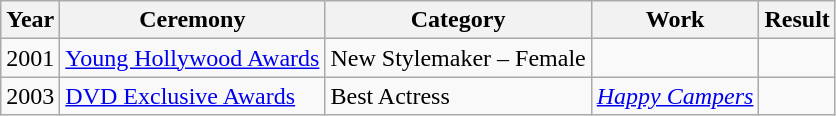<table class="wikitable sortable">
<tr>
<th>Year</th>
<th>Ceremony</th>
<th>Category</th>
<th>Work</th>
<th>Result</th>
</tr>
<tr>
<td>2001</td>
<td><a href='#'>Young Hollywood Awards</a></td>
<td>New Stylemaker – Female</td>
<td></td>
<td></td>
</tr>
<tr>
<td>2003</td>
<td><a href='#'>DVD Exclusive Awards</a></td>
<td>Best Actress</td>
<td><em><a href='#'>Happy Campers</a></em></td>
<td></td>
</tr>
</table>
